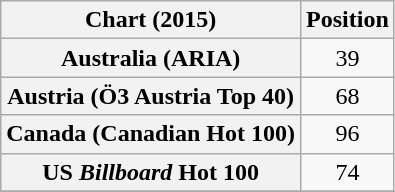<table class="wikitable sortable plainrowheaders" style="text-align:center">
<tr>
<th scope="col">Chart (2015)</th>
<th scope="col">Position</th>
</tr>
<tr>
<th scope="row">Australia (ARIA)</th>
<td>39</td>
</tr>
<tr>
<th scope="row">Austria (Ö3 Austria Top 40)</th>
<td>68</td>
</tr>
<tr>
<th scope="row">Canada (Canadian Hot 100)</th>
<td>96</td>
</tr>
<tr>
<th scope="row">US <em>Billboard</em> Hot 100</th>
<td>74</td>
</tr>
<tr>
</tr>
</table>
